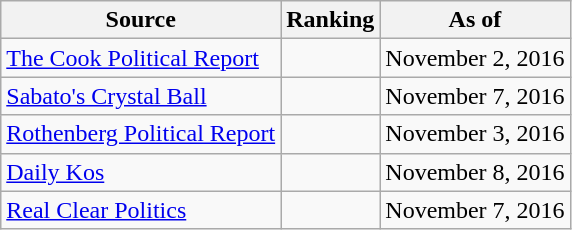<table class="wikitable" style="text-align:center">
<tr>
<th>Source</th>
<th>Ranking</th>
<th>As of</th>
</tr>
<tr>
<td align=left><a href='#'>The Cook Political Report</a></td>
<td></td>
<td>November 2, 2016</td>
</tr>
<tr>
<td align=left><a href='#'>Sabato's Crystal Ball</a></td>
<td></td>
<td>November 7, 2016</td>
</tr>
<tr>
<td align=left><a href='#'>Rothenberg Political Report</a></td>
<td></td>
<td>November 3, 2016</td>
</tr>
<tr>
<td align=left><a href='#'>Daily Kos</a></td>
<td></td>
<td>November 8, 2016</td>
</tr>
<tr>
<td align=left><a href='#'>Real Clear Politics</a></td>
<td></td>
<td>November 7, 2016</td>
</tr>
</table>
